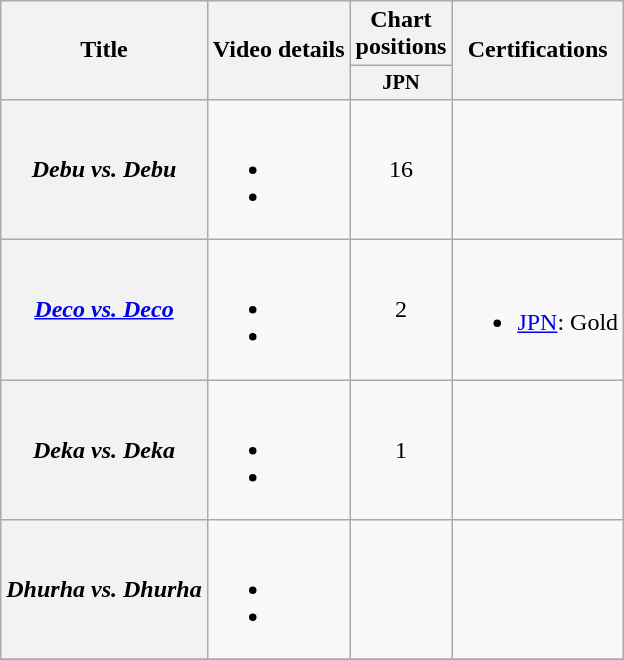<table class="wikitable plainrowheaders">
<tr>
<th scope="col" rowspan="2">Title</th>
<th scope="col" rowspan="2">Video details</th>
<th scope="col">Chart positions</th>
<th scope="col" rowspan="2">Certifications</th>
</tr>
<tr>
<th scope="col" style="width:4em;font-size:85%">JPN<br></th>
</tr>
<tr>
<th scope="row"><strong><em>Debu vs. Debu</em></strong></th>
<td><br><ul><li></li><li></li></ul></td>
<td align="center">16</td>
<td></td>
</tr>
<tr>
<th scope="row"><strong><em><a href='#'>Deco vs. Deco</a></em></strong></th>
<td><br><ul><li></li><li></li></ul></td>
<td align="center">2</td>
<td><br><ul><li><a href='#'>JPN</a>: Gold</li></ul></td>
</tr>
<tr>
<th scope="row"><strong><em>Deka vs. Deka</em></strong></th>
<td><br><ul><li></li><li></li></ul></td>
<td align="center">1</td>
<td></td>
</tr>
<tr>
<th scope="row"><strong><em>Dhurha vs. Dhurha</em></strong></th>
<td><br><ul><li></li><li></li></ul></td>
<td align="center"></td>
<td></td>
</tr>
<tr>
</tr>
</table>
